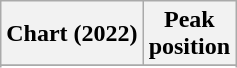<table class="wikitable sortable plainrowheaders" style="text-align:center">
<tr>
<th scope="col">Chart (2022)</th>
<th scope="col">Peak<br> position</th>
</tr>
<tr>
</tr>
<tr>
</tr>
</table>
